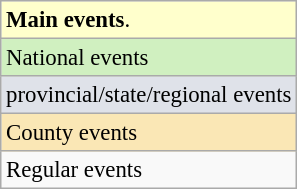<table class="wikitable" style=font-size:95%>
<tr style="background:#ffc;">
<td><strong>Main events</strong>.</td>
</tr>
<tr style="background:#d0f0c0">
<td>National events</td>
</tr>
<tr style="background:#dfe2e9">
<td>provincial/state/regional events</td>
</tr>
<tr style="background:#fae7b5">
<td>County events</td>
</tr>
<tr>
<td>Regular events</td>
</tr>
</table>
